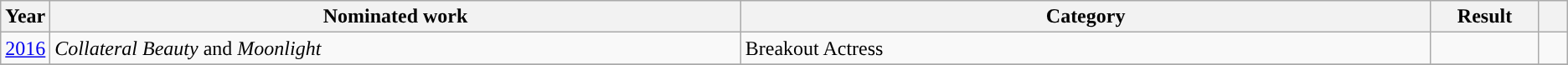<table class="wikitable">
<tr>
<th scope="col" style="width:1em;">Year</th>
<th scope="col" style="width:35em;">Nominated work</th>
<th scope="col" style="width:35em;">Category</th>
<th scope="col" style="width:5em;">Result</th>
<th scope="col" style="width:1em;"></th>
</tr>
<tr>
<td><a href='#'>2016</a></td>
<td><em>Collateral Beauty</em> and <em>Moonlight</em></td>
<td>Breakout Actress</td>
<td></td>
<td></td>
</tr>
<tr>
</tr>
</table>
